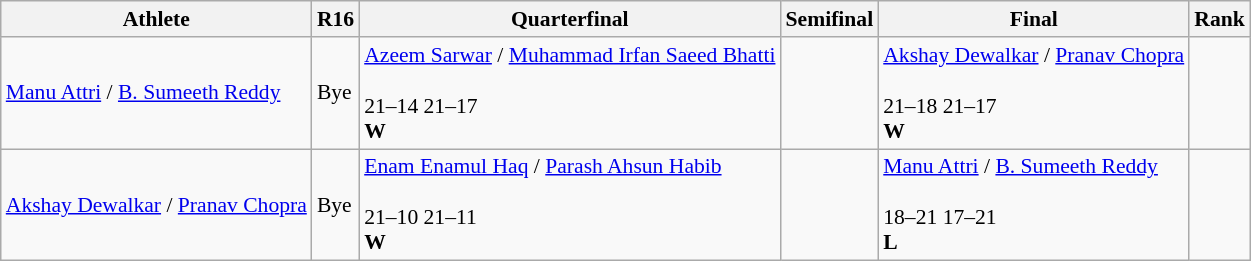<table class="wikitable" style="font-size:90%;" style="text-align:center;">
<tr>
<th>Athlete</th>
<th>R16</th>
<th>Quarterfinal</th>
<th>Semifinal</th>
<th>Final</th>
<th>Rank</th>
</tr>
<tr>
<td><a href='#'>Manu Attri</a> / <a href='#'>B. Sumeeth Reddy</a></td>
<td>Bye</td>
<td><a href='#'>Azeem Sarwar</a> / <a href='#'>Muhammad Irfan Saeed Bhatti</a><br><br>21–14 21–17<br><strong>W</strong></td>
<td></td>
<td><a href='#'>Akshay Dewalkar</a> / <a href='#'>Pranav Chopra</a><br><br>21–18 21–17<br><strong>W</strong></td>
<td></td>
</tr>
<tr>
<td><a href='#'>Akshay Dewalkar</a> / <a href='#'>Pranav Chopra</a></td>
<td>Bye</td>
<td><a href='#'>Enam Enamul Haq</a> / <a href='#'>Parash Ahsun Habib</a><br><br>21–10 21–11<br><strong>W</strong></td>
<td></td>
<td><a href='#'>Manu Attri</a> / <a href='#'>B. Sumeeth Reddy</a><br><br>18–21 17–21<br><strong>L</strong></td>
<td></td>
</tr>
</table>
